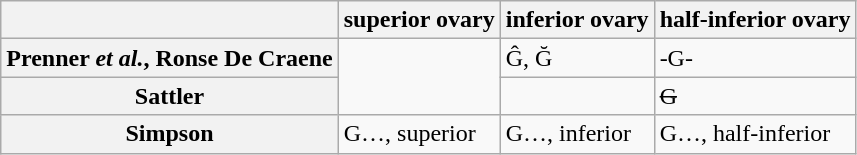<table class="wikitable">
<tr>
<th></th>
<th>superior ovary</th>
<th>inferior ovary</th>
<th>half-inferior ovary</th>
</tr>
<tr>
<th>Prenner <em>et al.</em>, Ronse De Craene</th>
<td rowspan="2"></td>
<td>Ĝ, Ğ</td>
<td>-G-</td>
</tr>
<tr>
<th>Sattler</th>
<td></td>
<td><s>G</s></td>
</tr>
<tr>
<th>Simpson</th>
<td>G…, superior</td>
<td>G…, inferior</td>
<td>G…, half-inferior</td>
</tr>
</table>
